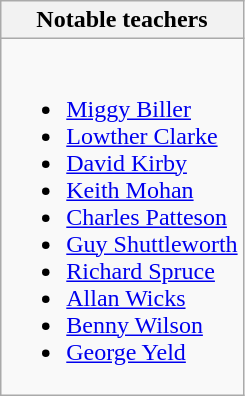<table class="wikitable sortable">
<tr>
<th>Notable teachers</th>
</tr>
<tr>
<td><br><ul><li><a href='#'>Miggy Biller</a></li><li><a href='#'>Lowther Clarke</a></li><li><a href='#'>David Kirby</a></li><li><a href='#'>Keith Mohan</a></li><li><a href='#'>Charles Patteson</a></li><li><a href='#'>Guy Shuttleworth</a></li><li><a href='#'>Richard Spruce</a></li><li><a href='#'>Allan Wicks</a></li><li><a href='#'>Benny Wilson</a></li><li><a href='#'>George Yeld</a></li></ul></td>
</tr>
</table>
